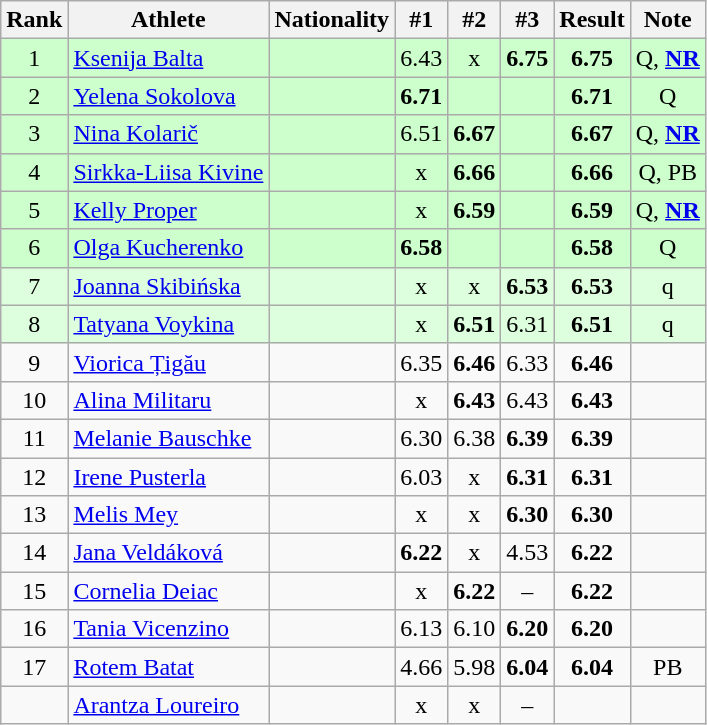<table class="wikitable sortable" style="text-align:center">
<tr>
<th>Rank</th>
<th>Athlete</th>
<th>Nationality</th>
<th>#1</th>
<th>#2</th>
<th>#3</th>
<th>Result</th>
<th>Note</th>
</tr>
<tr bgcolor=ccffcc>
<td>1</td>
<td align=left><a href='#'>Ksenija Balta</a></td>
<td align=left></td>
<td>6.43</td>
<td>x</td>
<td><strong>6.75</strong></td>
<td><strong>6.75</strong></td>
<td>Q, <strong><a href='#'>NR</a></strong></td>
</tr>
<tr bgcolor=ccffcc>
<td>2</td>
<td align=left><a href='#'>Yelena Sokolova</a></td>
<td align=left></td>
<td><strong>6.71</strong></td>
<td></td>
<td></td>
<td><strong>6.71</strong></td>
<td>Q</td>
</tr>
<tr bgcolor=ccffcc>
<td>3</td>
<td align=left><a href='#'>Nina Kolarič</a></td>
<td align=left></td>
<td>6.51</td>
<td><strong>6.67</strong></td>
<td></td>
<td><strong>6.67</strong></td>
<td>Q, <strong><a href='#'>NR</a></strong></td>
</tr>
<tr bgcolor=ccffcc>
<td>4</td>
<td align=left><a href='#'>Sirkka-Liisa Kivine</a></td>
<td align=left></td>
<td>x</td>
<td><strong>6.66</strong></td>
<td></td>
<td><strong>6.66</strong></td>
<td>Q, PB</td>
</tr>
<tr bgcolor=ccffcc>
<td>5</td>
<td align=left><a href='#'>Kelly Proper</a></td>
<td align=left></td>
<td>x</td>
<td><strong>6.59</strong></td>
<td></td>
<td><strong>6.59</strong></td>
<td>Q, <strong><a href='#'>NR</a></strong></td>
</tr>
<tr bgcolor=ccffcc>
<td>6</td>
<td align=left><a href='#'>Olga Kucherenko</a></td>
<td align=left></td>
<td><strong>6.58</strong></td>
<td></td>
<td></td>
<td><strong>6.58</strong></td>
<td>Q</td>
</tr>
<tr bgcolor=ddffdd>
<td>7</td>
<td align=left><a href='#'>Joanna Skibińska</a></td>
<td align=left></td>
<td>x</td>
<td>x</td>
<td><strong>6.53</strong></td>
<td><strong>6.53</strong></td>
<td>q</td>
</tr>
<tr bgcolor=ddffdd>
<td>8</td>
<td align=left><a href='#'>Tatyana Voykina</a></td>
<td align=left></td>
<td>x</td>
<td><strong>6.51</strong></td>
<td>6.31</td>
<td><strong>6.51</strong></td>
<td>q</td>
</tr>
<tr>
<td>9</td>
<td align=left><a href='#'>Viorica Țigău</a></td>
<td align=left></td>
<td>6.35</td>
<td><strong>6.46</strong></td>
<td>6.33</td>
<td><strong>6.46</strong></td>
<td></td>
</tr>
<tr>
<td>10</td>
<td align=left><a href='#'>Alina Militaru</a></td>
<td align=left></td>
<td>x</td>
<td><strong>6.43</strong></td>
<td>6.43</td>
<td><strong>6.43</strong></td>
<td></td>
</tr>
<tr>
<td>11</td>
<td align=left><a href='#'>Melanie Bauschke</a></td>
<td align=left></td>
<td>6.30</td>
<td>6.38</td>
<td><strong>6.39</strong></td>
<td><strong>6.39</strong></td>
<td></td>
</tr>
<tr>
<td>12</td>
<td align=left><a href='#'>Irene Pusterla</a></td>
<td align=left></td>
<td>6.03</td>
<td>x</td>
<td><strong>6.31</strong></td>
<td><strong>6.31</strong></td>
<td></td>
</tr>
<tr>
<td>13</td>
<td align=left><a href='#'>Melis Mey</a></td>
<td align=left></td>
<td>x</td>
<td>x</td>
<td><strong>6.30</strong></td>
<td><strong>6.30</strong></td>
<td></td>
</tr>
<tr>
<td>14</td>
<td align=left><a href='#'>Jana Veldáková</a></td>
<td align=left></td>
<td><strong>6.22</strong></td>
<td>x</td>
<td>4.53</td>
<td><strong>6.22</strong></td>
<td></td>
</tr>
<tr>
<td>15</td>
<td align=left><a href='#'>Cornelia Deiac</a></td>
<td align=left></td>
<td>x</td>
<td><strong>6.22</strong></td>
<td>–</td>
<td><strong>6.22</strong></td>
<td></td>
</tr>
<tr>
<td>16</td>
<td align=left><a href='#'>Tania Vicenzino</a></td>
<td align=left></td>
<td>6.13</td>
<td>6.10</td>
<td><strong>6.20</strong></td>
<td><strong>6.20</strong></td>
<td></td>
</tr>
<tr>
<td>17</td>
<td align=left><a href='#'>Rotem Batat</a></td>
<td align=left></td>
<td>4.66</td>
<td>5.98</td>
<td><strong>6.04</strong></td>
<td><strong>6.04</strong></td>
<td>PB</td>
</tr>
<tr>
<td></td>
<td align=left><a href='#'>Arantza Loureiro</a></td>
<td align=left></td>
<td>x</td>
<td>x</td>
<td>–</td>
<td><strong></strong></td>
<td></td>
</tr>
</table>
